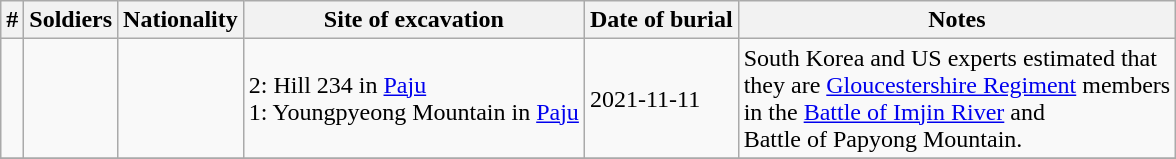<table class="wikitable sortable">
<tr>
<th>#</th>
<th>Soldiers</th>
<th>Nationality</th>
<th>Site of excavation</th>
<th>Date of burial</th>
<th>Notes</th>
</tr>
<tr>
<td></td>
<td></td>
<td></td>
<td>2: Hill 234 in <a href='#'>Paju</a><br>1: Youngpyeong Mountain in <a href='#'>Paju</a></td>
<td>2021-11-11</td>
<td>South Korea and US experts estimated that<br>they are <a href='#'>Gloucestershire Regiment</a> members<br>in the <a href='#'>Battle of Imjin River</a> and <br>Battle of Papyong Mountain.</td>
</tr>
<tr>
</tr>
</table>
